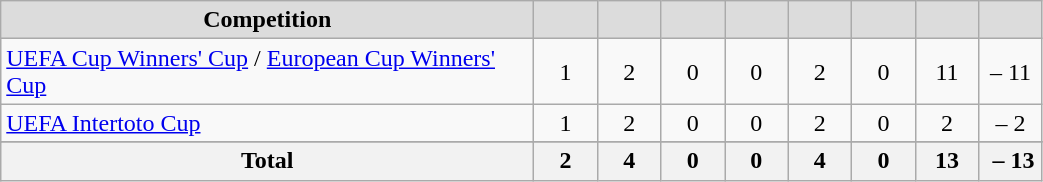<table class="wikitable" style="text-align: center;">
<tr>
<th width="348" style="background:#DCDCDC">Competition</th>
<th width="35" style="background:#DCDCDC"></th>
<th width="35" style="background:#DCDCDC"></th>
<th width="35" style="background:#DCDCDC"></th>
<th width="35" style="background:#DCDCDC"></th>
<th width="35" style="background:#DCDCDC"></th>
<th width="35" style="background:#DCDCDC"></th>
<th width="35" style="background:#DCDCDC"></th>
<th width="35" style="background:#DCDCDC"></th>
</tr>
<tr>
<td align=left><a href='#'>UEFA Cup Winners' Cup</a> / <a href='#'>European Cup Winners' Cup</a></td>
<td>1</td>
<td>2</td>
<td>0</td>
<td>0</td>
<td>2</td>
<td>0</td>
<td>11</td>
<td>– 11</td>
</tr>
<tr>
<td align=left><a href='#'>UEFA Intertoto Cup</a></td>
<td>1</td>
<td>2</td>
<td>0</td>
<td>0</td>
<td>2</td>
<td>0</td>
<td>2</td>
<td>– 2</td>
</tr>
<tr>
</tr>
<tr class="sortbottom">
<th>Total</th>
<th>2</th>
<th>4</th>
<th>0</th>
<th>0</th>
<th>4</th>
<th>0</th>
<th>13</th>
<th> – 13</th>
</tr>
</table>
